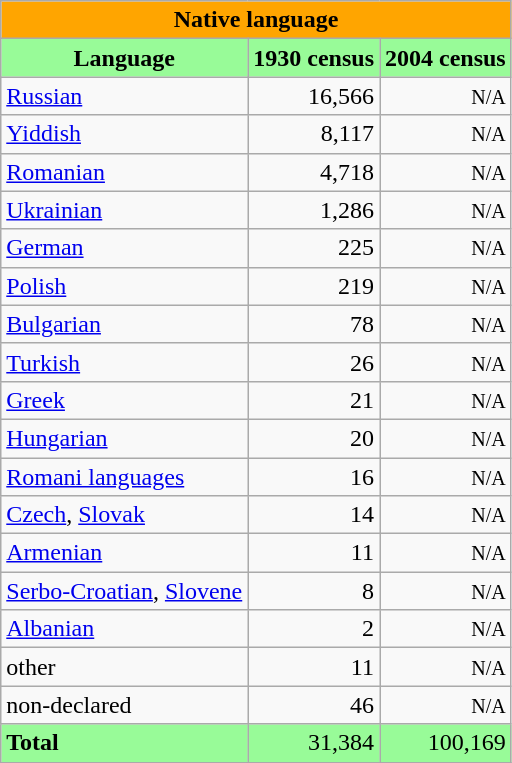<table class="wikitable">
<tr ---->
<td colspan="3" align="center" bgcolor="#FFA500"><strong>Native language</strong></td>
</tr>
<tr ---->
<td align="center" bgcolor="#98FB98"><strong>Language</strong></td>
<td align="center" bgcolor="#98FB98"><strong>1930 census</strong></td>
<td align="center" bgcolor="#98FB98"><strong>2004 census</strong></td>
</tr>
<tr ---->
<td align=left><a href='#'>Russian</a></td>
<td align=right>16,566</td>
<td align=right><small>N/A</small></td>
</tr>
<tr ---->
<td align=left><a href='#'>Yiddish</a></td>
<td align=right>8,117</td>
<td align=right><small>N/A</small></td>
</tr>
<tr ---->
<td align=left><a href='#'>Romanian</a></td>
<td align=right>4,718</td>
<td align=right><small>N/A</small></td>
</tr>
<tr ---->
<td align=left><a href='#'>Ukrainian</a></td>
<td align=right>1,286</td>
<td align=right><small>N/A</small></td>
</tr>
<tr ---->
<td align=left><a href='#'>German</a></td>
<td align=right>225</td>
<td align=right><small>N/A</small></td>
</tr>
<tr ---->
<td align=left><a href='#'>Polish</a></td>
<td align=right>219</td>
<td align=right><small>N/A</small></td>
</tr>
<tr ---->
<td align=left><a href='#'>Bulgarian</a></td>
<td align=right>78</td>
<td align=right><small>N/A</small></td>
</tr>
<tr ---->
<td align=left><a href='#'>Turkish</a></td>
<td align=right>26</td>
<td align=right><small>N/A</small></td>
</tr>
<tr ---->
<td align=left><a href='#'>Greek</a></td>
<td align=right>21</td>
<td align=right><small>N/A</small></td>
</tr>
<tr ---->
<td align=left><a href='#'>Hungarian</a></td>
<td align=right>20</td>
<td align=right><small>N/A</small></td>
</tr>
<tr ---->
<td align=left><a href='#'>Romani languages</a></td>
<td align=right>16</td>
<td align=right><small>N/A</small></td>
</tr>
<tr ---->
<td align=left><a href='#'>Czech</a>, <a href='#'>Slovak</a></td>
<td align=right>14</td>
<td align=right><small>N/A</small></td>
</tr>
<tr ---->
<td align=left><a href='#'>Armenian</a></td>
<td align=right>11</td>
<td align=right><small>N/A</small></td>
</tr>
<tr ---->
<td align=left><a href='#'>Serbo-Croatian</a>, <a href='#'>Slovene</a></td>
<td align=right>8</td>
<td align=right><small>N/A</small></td>
</tr>
<tr ---->
<td align=left><a href='#'>Albanian</a></td>
<td align=right>2</td>
<td align=right><small>N/A</small></td>
</tr>
<tr ---->
<td align=left>other</td>
<td align=right>11</td>
<td align=right><small>N/A</small></td>
</tr>
<tr ---->
<td align=left>non-declared</td>
<td align=right>46</td>
<td align=right><small>N/A</small></td>
</tr>
<tr ---->
<td align=left bgcolor="#98FB98"><strong>Total</strong></td>
<td align=right bgcolor="#98FB98">31,384</td>
<td align=right bgcolor="#98FB98">100,169</td>
</tr>
<tr ---->
</tr>
</table>
